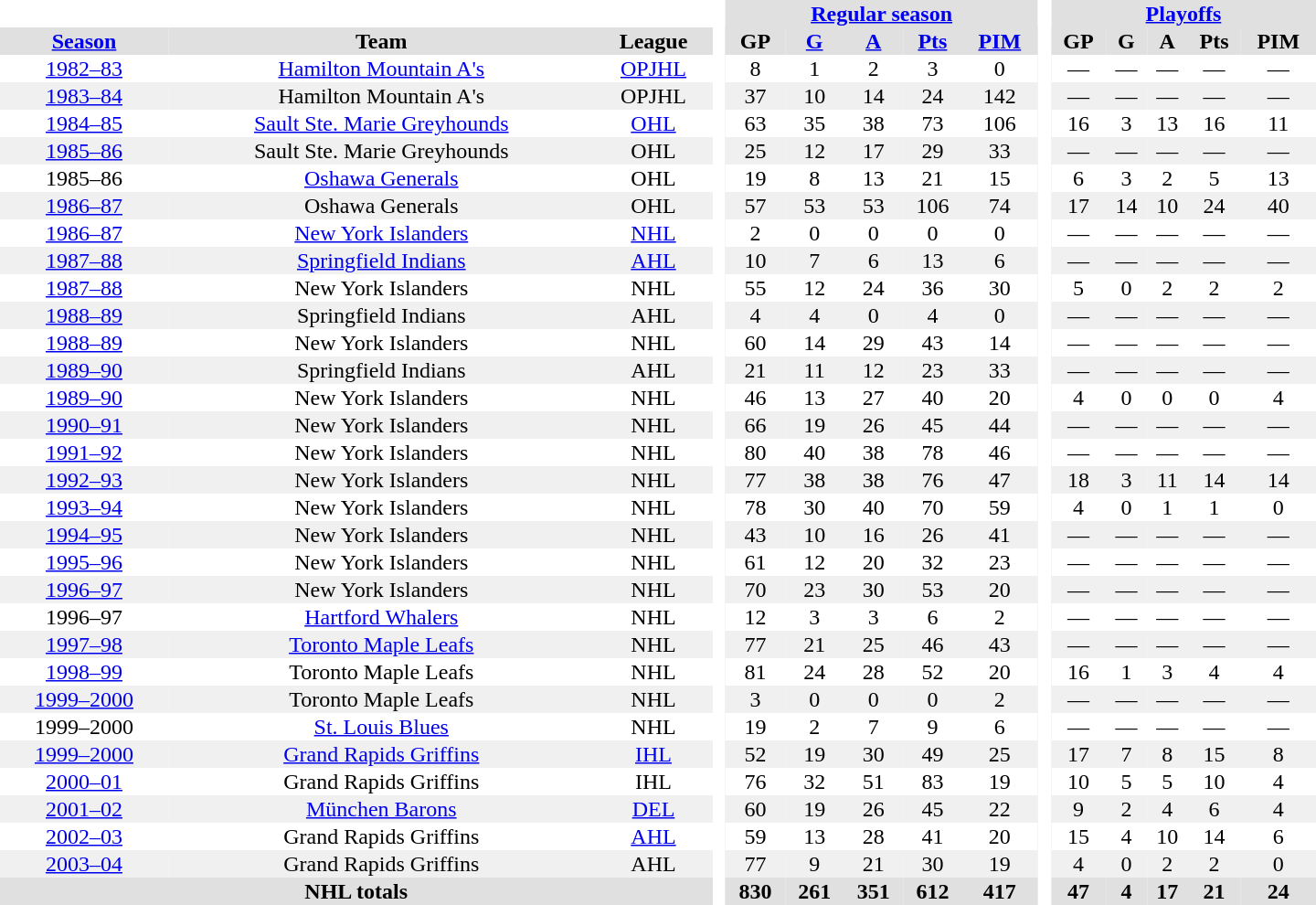<table border="0" cellpadding="1" cellspacing="0" style="text-align:center; width:60em">
<tr bgcolor="#e0e0e0">
<th colspan="3" bgcolor="#ffffff"> </th>
<th rowspan="99" bgcolor="#ffffff"> </th>
<th colspan="5"><a href='#'>Regular season</a></th>
<th rowspan="99" bgcolor="#ffffff"> </th>
<th colspan="5"><a href='#'>Playoffs</a></th>
</tr>
<tr bgcolor="#e0e0e0">
<th><a href='#'>Season</a></th>
<th>Team</th>
<th>League</th>
<th>GP</th>
<th><a href='#'>G</a></th>
<th><a href='#'>A</a></th>
<th><a href='#'>Pts</a></th>
<th><a href='#'>PIM</a></th>
<th>GP</th>
<th>G</th>
<th>A</th>
<th>Pts</th>
<th>PIM</th>
</tr>
<tr>
<td><a href='#'>1982–83</a></td>
<td><a href='#'>Hamilton Mountain A's</a></td>
<td><a href='#'>OPJHL</a></td>
<td>8</td>
<td>1</td>
<td>2</td>
<td>3</td>
<td>0</td>
<td>—</td>
<td>—</td>
<td>—</td>
<td>—</td>
<td>—</td>
</tr>
<tr bgcolor="#f0f0f0">
<td><a href='#'>1983–84</a></td>
<td>Hamilton Mountain A's</td>
<td>OPJHL</td>
<td>37</td>
<td>10</td>
<td>14</td>
<td>24</td>
<td>142</td>
<td>—</td>
<td>—</td>
<td>—</td>
<td>—</td>
<td>—</td>
</tr>
<tr>
<td><a href='#'>1984–85</a></td>
<td><a href='#'>Sault Ste. Marie Greyhounds</a></td>
<td><a href='#'>OHL</a></td>
<td>63</td>
<td>35</td>
<td>38</td>
<td>73</td>
<td>106</td>
<td>16</td>
<td>3</td>
<td>13</td>
<td>16</td>
<td>11</td>
</tr>
<tr bgcolor="#f0f0f0">
<td><a href='#'>1985–86</a></td>
<td>Sault Ste. Marie Greyhounds</td>
<td>OHL</td>
<td>25</td>
<td>12</td>
<td>17</td>
<td>29</td>
<td>33</td>
<td>—</td>
<td>—</td>
<td>—</td>
<td>—</td>
<td>—</td>
</tr>
<tr>
<td>1985–86</td>
<td><a href='#'>Oshawa Generals</a></td>
<td>OHL</td>
<td>19</td>
<td>8</td>
<td>13</td>
<td>21</td>
<td>15</td>
<td>6</td>
<td>3</td>
<td>2</td>
<td>5</td>
<td>13</td>
</tr>
<tr bgcolor="#f0f0f0">
<td><a href='#'>1986–87</a></td>
<td>Oshawa Generals</td>
<td>OHL</td>
<td>57</td>
<td>53</td>
<td>53</td>
<td>106</td>
<td>74</td>
<td>17</td>
<td>14</td>
<td>10</td>
<td>24</td>
<td>40</td>
</tr>
<tr>
<td><a href='#'>1986–87</a></td>
<td><a href='#'>New York Islanders</a></td>
<td><a href='#'>NHL</a></td>
<td>2</td>
<td>0</td>
<td>0</td>
<td>0</td>
<td>0</td>
<td>—</td>
<td>—</td>
<td>—</td>
<td>—</td>
<td>—</td>
</tr>
<tr bgcolor="#f0f0f0">
<td><a href='#'>1987–88</a></td>
<td><a href='#'>Springfield Indians</a></td>
<td><a href='#'>AHL</a></td>
<td>10</td>
<td>7</td>
<td>6</td>
<td>13</td>
<td>6</td>
<td>—</td>
<td>—</td>
<td>—</td>
<td>—</td>
<td>—</td>
</tr>
<tr>
<td><a href='#'>1987–88</a></td>
<td>New York Islanders</td>
<td>NHL</td>
<td>55</td>
<td>12</td>
<td>24</td>
<td>36</td>
<td>30</td>
<td>5</td>
<td>0</td>
<td>2</td>
<td>2</td>
<td>2</td>
</tr>
<tr bgcolor="#f0f0f0">
<td><a href='#'>1988–89</a></td>
<td>Springfield Indians</td>
<td>AHL</td>
<td>4</td>
<td>4</td>
<td>0</td>
<td>4</td>
<td>0</td>
<td>—</td>
<td>—</td>
<td>—</td>
<td>—</td>
<td>—</td>
</tr>
<tr>
<td><a href='#'>1988–89</a></td>
<td>New York Islanders</td>
<td>NHL</td>
<td>60</td>
<td>14</td>
<td>29</td>
<td>43</td>
<td>14</td>
<td>—</td>
<td>—</td>
<td>—</td>
<td>—</td>
<td>—</td>
</tr>
<tr bgcolor="#f0f0f0">
<td><a href='#'>1989–90</a></td>
<td>Springfield Indians</td>
<td>AHL</td>
<td>21</td>
<td>11</td>
<td>12</td>
<td>23</td>
<td>33</td>
<td>—</td>
<td>—</td>
<td>—</td>
<td>—</td>
<td>—</td>
</tr>
<tr>
<td><a href='#'>1989–90</a></td>
<td>New York Islanders</td>
<td>NHL</td>
<td>46</td>
<td>13</td>
<td>27</td>
<td>40</td>
<td>20</td>
<td>4</td>
<td>0</td>
<td>0</td>
<td>0</td>
<td>4</td>
</tr>
<tr bgcolor="#f0f0f0">
<td><a href='#'>1990–91</a></td>
<td>New York Islanders</td>
<td>NHL</td>
<td>66</td>
<td>19</td>
<td>26</td>
<td>45</td>
<td>44</td>
<td>—</td>
<td>—</td>
<td>—</td>
<td>—</td>
<td>—</td>
</tr>
<tr>
<td><a href='#'>1991–92</a></td>
<td>New York Islanders</td>
<td>NHL</td>
<td>80</td>
<td>40</td>
<td>38</td>
<td>78</td>
<td>46</td>
<td>—</td>
<td>—</td>
<td>—</td>
<td>—</td>
<td>—</td>
</tr>
<tr bgcolor="#f0f0f0">
<td><a href='#'>1992–93</a></td>
<td>New York Islanders</td>
<td>NHL</td>
<td>77</td>
<td>38</td>
<td>38</td>
<td>76</td>
<td>47</td>
<td>18</td>
<td>3</td>
<td>11</td>
<td>14</td>
<td>14</td>
</tr>
<tr>
<td><a href='#'>1993–94</a></td>
<td>New York Islanders</td>
<td>NHL</td>
<td>78</td>
<td>30</td>
<td>40</td>
<td>70</td>
<td>59</td>
<td>4</td>
<td>0</td>
<td>1</td>
<td>1</td>
<td>0</td>
</tr>
<tr bgcolor="#f0f0f0">
<td><a href='#'>1994–95</a></td>
<td>New York Islanders</td>
<td>NHL</td>
<td>43</td>
<td>10</td>
<td>16</td>
<td>26</td>
<td>41</td>
<td>—</td>
<td>—</td>
<td>—</td>
<td>—</td>
<td>—</td>
</tr>
<tr>
<td><a href='#'>1995–96</a></td>
<td>New York Islanders</td>
<td>NHL</td>
<td>61</td>
<td>12</td>
<td>20</td>
<td>32</td>
<td>23</td>
<td>—</td>
<td>—</td>
<td>—</td>
<td>—</td>
<td>—</td>
</tr>
<tr bgcolor="#f0f0f0">
<td><a href='#'>1996–97</a></td>
<td>New York Islanders</td>
<td>NHL</td>
<td>70</td>
<td>23</td>
<td>30</td>
<td>53</td>
<td>20</td>
<td>—</td>
<td>—</td>
<td>—</td>
<td>—</td>
<td>—</td>
</tr>
<tr>
<td>1996–97</td>
<td><a href='#'>Hartford Whalers</a></td>
<td>NHL</td>
<td>12</td>
<td>3</td>
<td>3</td>
<td>6</td>
<td>2</td>
<td>—</td>
<td>—</td>
<td>—</td>
<td>—</td>
<td>—</td>
</tr>
<tr bgcolor="#f0f0f0">
<td><a href='#'>1997–98</a></td>
<td><a href='#'>Toronto Maple Leafs</a></td>
<td>NHL</td>
<td>77</td>
<td>21</td>
<td>25</td>
<td>46</td>
<td>43</td>
<td>—</td>
<td>—</td>
<td>—</td>
<td>—</td>
<td>—</td>
</tr>
<tr>
<td><a href='#'>1998–99</a></td>
<td>Toronto Maple Leafs</td>
<td>NHL</td>
<td>81</td>
<td>24</td>
<td>28</td>
<td>52</td>
<td>20</td>
<td>16</td>
<td>1</td>
<td>3</td>
<td>4</td>
<td>4</td>
</tr>
<tr bgcolor="#f0f0f0">
<td><a href='#'>1999–2000</a></td>
<td>Toronto Maple Leafs</td>
<td>NHL</td>
<td>3</td>
<td>0</td>
<td>0</td>
<td>0</td>
<td>2</td>
<td>—</td>
<td>—</td>
<td>—</td>
<td>—</td>
<td>—</td>
</tr>
<tr>
<td>1999–2000</td>
<td><a href='#'>St. Louis Blues</a></td>
<td>NHL</td>
<td>19</td>
<td>2</td>
<td>7</td>
<td>9</td>
<td>6</td>
<td>—</td>
<td>—</td>
<td>—</td>
<td>—</td>
<td>—</td>
</tr>
<tr bgcolor="#f0f0f0">
<td><a href='#'>1999–2000</a></td>
<td><a href='#'>Grand Rapids Griffins</a></td>
<td><a href='#'>IHL</a></td>
<td>52</td>
<td>19</td>
<td>30</td>
<td>49</td>
<td>25</td>
<td>17</td>
<td>7</td>
<td>8</td>
<td>15</td>
<td>8</td>
</tr>
<tr>
<td><a href='#'>2000–01</a></td>
<td>Grand Rapids Griffins</td>
<td>IHL</td>
<td>76</td>
<td>32</td>
<td>51</td>
<td>83</td>
<td>19</td>
<td>10</td>
<td>5</td>
<td>5</td>
<td>10</td>
<td>4</td>
</tr>
<tr bgcolor="#f0f0f0">
<td><a href='#'>2001–02</a></td>
<td><a href='#'>München Barons</a></td>
<td><a href='#'>DEL</a></td>
<td>60</td>
<td>19</td>
<td>26</td>
<td>45</td>
<td>22</td>
<td>9</td>
<td>2</td>
<td>4</td>
<td>6</td>
<td>4</td>
</tr>
<tr>
<td><a href='#'>2002–03</a></td>
<td>Grand Rapids Griffins</td>
<td><a href='#'>AHL</a></td>
<td>59</td>
<td>13</td>
<td>28</td>
<td>41</td>
<td>20</td>
<td>15</td>
<td>4</td>
<td>10</td>
<td>14</td>
<td>6</td>
</tr>
<tr bgcolor="#f0f0f0">
<td><a href='#'>2003–04</a></td>
<td>Grand Rapids Griffins</td>
<td>AHL</td>
<td>77</td>
<td>9</td>
<td>21</td>
<td>30</td>
<td>19</td>
<td>4</td>
<td>0</td>
<td>2</td>
<td>2</td>
<td>0</td>
</tr>
<tr bgcolor="#e0e0e0">
<th colspan="3">NHL totals</th>
<th>830</th>
<th>261</th>
<th>351</th>
<th>612</th>
<th>417</th>
<th>47</th>
<th>4</th>
<th>17</th>
<th>21</th>
<th>24</th>
</tr>
</table>
